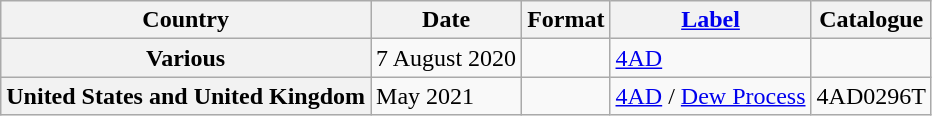<table class="wikitable plainrowheaders">
<tr>
<th scope="col">Country</th>
<th scope="col">Date</th>
<th scope="col">Format</th>
<th scope="col"><a href='#'>Label</a></th>
<th scope="col">Catalogue</th>
</tr>
<tr>
<th scope="row">Various</th>
<td>7 August 2020</td>
<td></td>
<td><a href='#'>4AD</a></td>
<td></td>
</tr>
<tr>
<th scope="row">United States and United Kingdom</th>
<td>May 2021</td>
<td></td>
<td><a href='#'>4AD</a> / <a href='#'>Dew Process</a></td>
<td>4AD0296T</td>
</tr>
</table>
